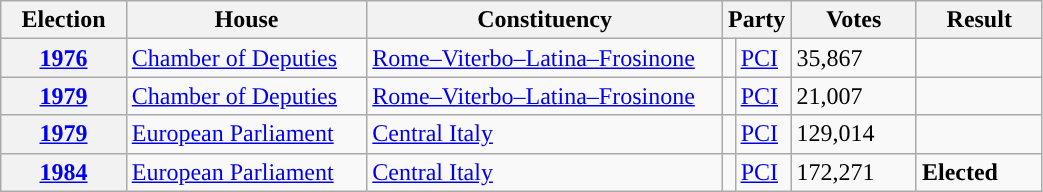<table class=wikitable style="width:55%; border:1px #AAAAFF solid">
<tr>
<th width=12%>Election</th>
<th width=23%>House</th>
<th width=34%>Constituency</th>
<th width=5% colspan="2">Party</th>
<th width=12%>Votes</th>
<th width=12%>Result</th>
</tr>
<tr>
<th><a href='#'>1976</a></th>
<td><a href='#'>Chamber of Deputies</a></td>
<td><a href='#'>Rome–Viterbo–Latina–Frosinone</a></td>
<td></td>
<td><a href='#'>PCI</a></td>
<td>35,867</td>
<td></td>
</tr>
<tr>
<th><a href='#'>1979</a></th>
<td><a href='#'>Chamber of Deputies</a></td>
<td><a href='#'>Rome–Viterbo–Latina–Frosinone</a></td>
<td></td>
<td><a href='#'>PCI</a></td>
<td>21,007</td>
<td></td>
</tr>
<tr>
<th><a href='#'>1979</a></th>
<td><a href='#'>European Parliament</a></td>
<td><a href='#'>Central Italy</a></td>
<td></td>
<td><a href='#'>PCI</a></td>
<td>129,014</td>
<td></td>
</tr>
<tr>
<th><a href='#'>1984</a></th>
<td><a href='#'>European Parliament</a></td>
<td><a href='#'>Central Italy</a></td>
<td></td>
<td><a href='#'>PCI</a></td>
<td>172,271</td>
<td> <strong>Elected</strong></td>
</tr>
</table>
